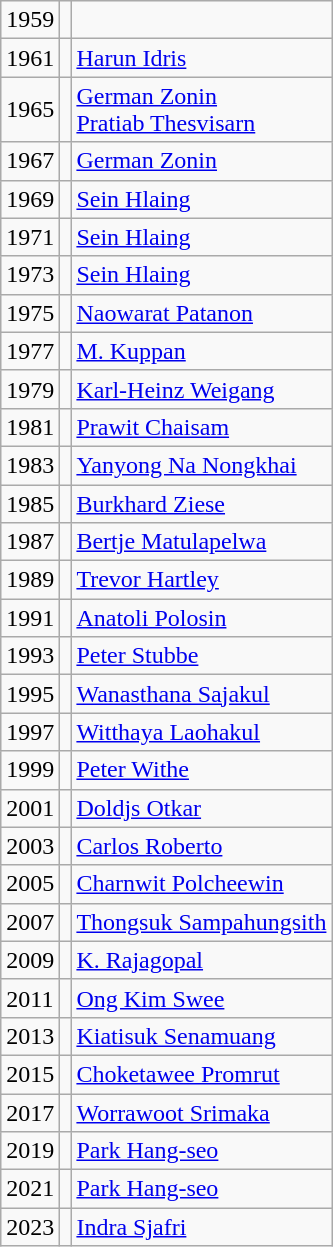<table class="wikitable">
<tr>
<td>1959</td>
<td></td>
<td></td>
</tr>
<tr>
<td>1961</td>
<td></td>
<td> <a href='#'>Harun Idris</a></td>
</tr>
<tr>
<td>1965</td>
<td><br></td>
<td> <a href='#'>German Zonin</a><br> <a href='#'>Pratiab Thesvisarn</a></td>
</tr>
<tr>
<td>1967</td>
<td></td>
<td> <a href='#'>German Zonin</a></td>
</tr>
<tr>
<td>1969</td>
<td></td>
<td> <a href='#'>Sein Hlaing</a></td>
</tr>
<tr>
<td>1971</td>
<td></td>
<td> <a href='#'>Sein Hlaing</a></td>
</tr>
<tr>
<td>1973</td>
<td></td>
<td> <a href='#'>Sein Hlaing</a></td>
</tr>
<tr>
<td>1975</td>
<td></td>
<td> <a href='#'>Naowarat Patanon</a></td>
</tr>
<tr>
<td>1977</td>
<td></td>
<td> <a href='#'>M. Kuppan</a></td>
</tr>
<tr>
<td>1979</td>
<td></td>
<td> <a href='#'>Karl-Heinz Weigang</a></td>
</tr>
<tr>
<td>1981</td>
<td></td>
<td> <a href='#'>Prawit Chaisam</a></td>
</tr>
<tr>
<td>1983</td>
<td></td>
<td> <a href='#'>Yanyong Na Nongkhai</a></td>
</tr>
<tr>
<td>1985</td>
<td></td>
<td> <a href='#'>Burkhard Ziese</a></td>
</tr>
<tr>
<td>1987</td>
<td></td>
<td> <a href='#'>Bertje Matulapelwa</a></td>
</tr>
<tr>
<td>1989</td>
<td></td>
<td> <a href='#'>Trevor Hartley</a></td>
</tr>
<tr>
<td>1991</td>
<td></td>
<td> <a href='#'>Anatoli Polosin</a></td>
</tr>
<tr>
<td>1993</td>
<td></td>
<td> <a href='#'>Peter Stubbe</a></td>
</tr>
<tr>
<td>1995</td>
<td></td>
<td> <a href='#'>Wanasthana Sajakul</a></td>
</tr>
<tr>
<td>1997</td>
<td></td>
<td> <a href='#'>Witthaya Laohakul</a></td>
</tr>
<tr>
<td>1999</td>
<td></td>
<td> <a href='#'>Peter Withe</a></td>
</tr>
<tr>
<td>2001</td>
<td></td>
<td> <a href='#'>Doldjs Otkar</a></td>
</tr>
<tr>
<td>2003</td>
<td></td>
<td> <a href='#'>Carlos Roberto</a></td>
</tr>
<tr>
<td>2005</td>
<td></td>
<td> <a href='#'>Charnwit Polcheewin</a></td>
</tr>
<tr>
<td>2007</td>
<td></td>
<td> <a href='#'>Thongsuk Sampahungsith</a></td>
</tr>
<tr>
<td>2009</td>
<td></td>
<td> <a href='#'>K. Rajagopal</a></td>
</tr>
<tr>
<td>2011</td>
<td></td>
<td> <a href='#'>Ong Kim Swee</a></td>
</tr>
<tr>
<td>2013</td>
<td></td>
<td> <a href='#'>Kiatisuk Senamuang</a></td>
</tr>
<tr>
<td>2015</td>
<td></td>
<td> <a href='#'>Choketawee Promrut</a></td>
</tr>
<tr>
<td>2017</td>
<td></td>
<td> <a href='#'>Worrawoot Srimaka</a></td>
</tr>
<tr>
<td>2019</td>
<td></td>
<td> <a href='#'>Park Hang-seo</a></td>
</tr>
<tr>
<td>2021</td>
<td></td>
<td> <a href='#'>Park Hang-seo</a></td>
</tr>
<tr>
<td>2023</td>
<td></td>
<td> <a href='#'>Indra Sjafri</a></td>
</tr>
</table>
